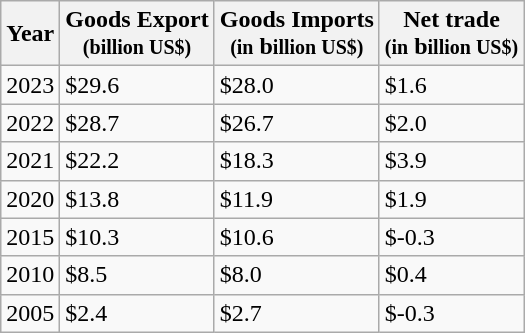<table class="wikitable">
<tr>
<th>Year</th>
<th>Goods Export<br><small>(billion US$)</small></th>
<th>Goods Imports<br><small>(in</small> b<small>illion US$)</small></th>
<th>Net trade<br><small>(in</small> b<small>illion US$)</small></th>
</tr>
<tr>
<td>2023</td>
<td>$29.6</td>
<td>$28.0</td>
<td>$1.6</td>
</tr>
<tr>
<td>2022</td>
<td>$28.7</td>
<td>$26.7</td>
<td>$2.0</td>
</tr>
<tr>
<td>2021</td>
<td>$22.2</td>
<td>$18.3</td>
<td>$3.9</td>
</tr>
<tr>
<td>2020</td>
<td>$13.8</td>
<td>$11.9</td>
<td>$1.9</td>
</tr>
<tr>
<td>2015</td>
<td>$10.3</td>
<td>$10.6</td>
<td>$-0.3</td>
</tr>
<tr>
<td>2010</td>
<td>$8.5</td>
<td>$8.0</td>
<td>$0.4</td>
</tr>
<tr>
<td>2005</td>
<td>$2.4</td>
<td>$2.7</td>
<td>$-0.3</td>
</tr>
</table>
